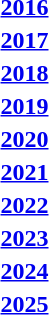<table>
<tr>
<th><a href='#'>2016</a></th>
<td></td>
<td></td>
<td></td>
</tr>
<tr>
<th><a href='#'>2017</a></th>
<td></td>
<td></td>
<td></td>
</tr>
<tr>
<th><a href='#'>2018</a></th>
<td></td>
<td></td>
<td></td>
</tr>
<tr>
<th><a href='#'>2019</a></th>
<td></td>
<td></td>
<td></td>
</tr>
<tr>
<th><a href='#'>2020</a></th>
<td></td>
<td></td>
<td></td>
</tr>
<tr>
<th><a href='#'>2021</a></th>
<td></td>
<td></td>
<td></td>
</tr>
<tr>
<th><a href='#'>2022</a></th>
<td></td>
<td></td>
<td></td>
</tr>
<tr>
<th><a href='#'>2023</a></th>
<td></td>
<td></td>
<td></td>
</tr>
<tr>
<th><a href='#'>2024</a></th>
<td></td>
<td></td>
<td></td>
</tr>
<tr>
<th><a href='#'>2025</a></th>
<td></td>
<td></td>
<td></td>
</tr>
</table>
